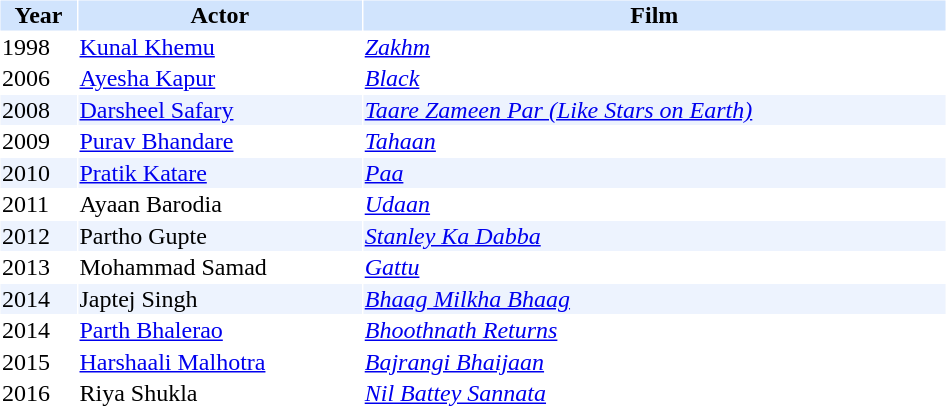<table cellspacing="1" cellpadding="1" border="0" width="50%">
<tr bgcolor="#d1e4fd">
<th>Year</th>
<th>Actor</th>
<th>Film</th>
</tr>
<tr>
<td>1998</td>
<td><a href='#'>Kunal Khemu</a></td>
<td><em><a href='#'>Zakhm</a></em></td>
</tr>
<tr>
<td>2006</td>
<td><a href='#'>Ayesha Kapur</a></td>
<td><em><a href='#'>Black</a></em></td>
</tr>
<tr bgcolor=#edf3fe>
<td>2008</td>
<td><a href='#'>Darsheel Safary</a></td>
<td><em><a href='#'>Taare Zameen Par (Like Stars on Earth)</a></em></td>
</tr>
<tr>
<td>2009</td>
<td><a href='#'>Purav Bhandare</a></td>
<td><em><a href='#'>Tahaan</a></em></td>
</tr>
<tr bgcolor=#edf3fe>
<td>2010</td>
<td><a href='#'>Pratik Katare</a></td>
<td><em><a href='#'>Paa</a></em></td>
</tr>
<tr>
<td>2011</td>
<td>Ayaan Barodia</td>
<td><em><a href='#'>Udaan</a></em></td>
</tr>
<tr bgcolor=#edf3fe>
<td>2012</td>
<td>Partho Gupte</td>
<td><em><a href='#'>Stanley Ka Dabba</a></em></td>
</tr>
<tr>
<td>2013</td>
<td>Mohammad Samad</td>
<td><em><a href='#'>Gattu</a></em></td>
</tr>
<tr bgcolor=#edf3fe>
<td>2014</td>
<td>Japtej Singh</td>
<td><em><a href='#'>Bhaag Milkha Bhaag</a></em></td>
</tr>
<tr>
<td>2014</td>
<td><a href='#'>Parth Bhalerao</a></td>
<td><em><a href='#'>Bhoothnath Returns</a></em></td>
</tr>
<tr>
<td>2015</td>
<td><a href='#'>Harshaali Malhotra</a></td>
<td><em><a href='#'>Bajrangi Bhaijaan</a></em></td>
</tr>
<tr>
<td>2016</td>
<td>Riya Shukla</td>
<td><em><a href='#'>Nil Battey Sannata</a></em></td>
</tr>
</table>
